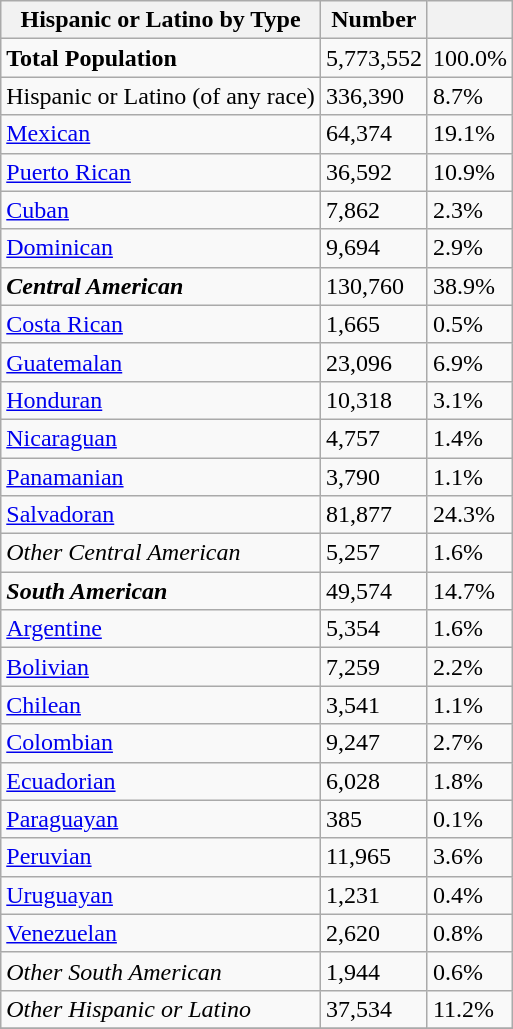<table class="wikitable sortable">
<tr>
<th>Hispanic or Latino by Type</th>
<th>Number</th>
<th></th>
</tr>
<tr>
<td><strong>Total Population</strong></td>
<td>5,773,552</td>
<td>100.0%</td>
</tr>
<tr>
<td>Hispanic or Latino (of any race)</td>
<td>336,390</td>
<td>8.7%</td>
</tr>
<tr>
<td> <a href='#'>Mexican</a></td>
<td>64,374</td>
<td>19.1%</td>
</tr>
<tr>
<td> <a href='#'>Puerto Rican</a></td>
<td>36,592</td>
<td>10.9%</td>
</tr>
<tr>
<td> <a href='#'>Cuban</a></td>
<td>7,862</td>
<td>2.3%</td>
</tr>
<tr>
<td> <a href='#'>Dominican</a></td>
<td>9,694</td>
<td>2.9%</td>
</tr>
<tr>
<td><strong><em>Central American</em></strong></td>
<td>130,760</td>
<td>38.9%</td>
</tr>
<tr>
<td> <a href='#'>Costa Rican</a></td>
<td>1,665</td>
<td>0.5%</td>
</tr>
<tr>
<td> <a href='#'>Guatemalan</a></td>
<td>23,096</td>
<td>6.9%</td>
</tr>
<tr>
<td> <a href='#'>Honduran</a></td>
<td>10,318</td>
<td>3.1%</td>
</tr>
<tr>
<td> <a href='#'>Nicaraguan</a></td>
<td>4,757</td>
<td>1.4%</td>
</tr>
<tr>
<td> <a href='#'>Panamanian</a></td>
<td>3,790</td>
<td>1.1%</td>
</tr>
<tr>
<td> <a href='#'>Salvadoran</a></td>
<td>81,877</td>
<td>24.3%</td>
</tr>
<tr>
<td><em>Other Central American</em></td>
<td>5,257</td>
<td>1.6%</td>
</tr>
<tr>
<td><strong><em>South American</em></strong></td>
<td>49,574</td>
<td>14.7%</td>
</tr>
<tr>
<td> <a href='#'>Argentine</a></td>
<td>5,354</td>
<td>1.6%</td>
</tr>
<tr>
<td> <a href='#'>Bolivian</a></td>
<td>7,259</td>
<td>2.2%</td>
</tr>
<tr>
<td> <a href='#'>Chilean</a></td>
<td>3,541</td>
<td>1.1%</td>
</tr>
<tr>
<td> <a href='#'>Colombian</a></td>
<td>9,247</td>
<td>2.7%</td>
</tr>
<tr>
<td> <a href='#'>Ecuadorian</a></td>
<td>6,028</td>
<td>1.8%</td>
</tr>
<tr>
<td> <a href='#'>Paraguayan</a></td>
<td>385</td>
<td>0.1%</td>
</tr>
<tr>
<td> <a href='#'>Peruvian</a></td>
<td>11,965</td>
<td>3.6%</td>
</tr>
<tr>
<td> <a href='#'>Uruguayan</a></td>
<td>1,231</td>
<td>0.4%</td>
</tr>
<tr>
<td> <a href='#'>Venezuelan</a></td>
<td>2,620</td>
<td>0.8%</td>
</tr>
<tr>
<td><em>Other South American</em></td>
<td>1,944</td>
<td>0.6%</td>
</tr>
<tr>
<td><em>Other Hispanic or Latino</em></td>
<td>37,534</td>
<td>11.2%</td>
</tr>
<tr>
</tr>
</table>
